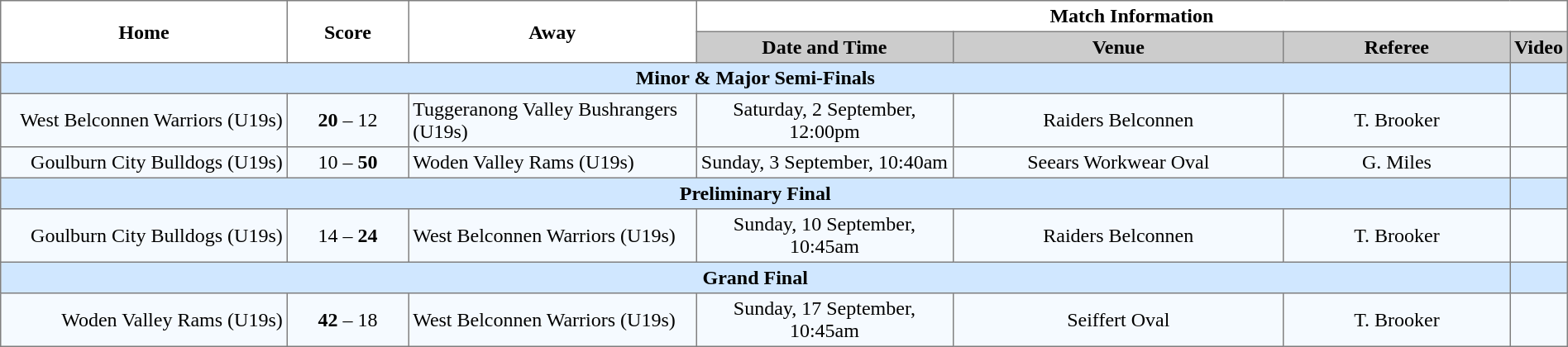<table border="1" cellpadding="3" cellspacing="0" width="100%" style="border-collapse:collapse;  text-align:center;">
<tr>
<th rowspan="2" width="19%">Home</th>
<th rowspan="2" width="8%">Score</th>
<th rowspan="2" width="19%">Away</th>
<th colspan="4">Match Information</th>
</tr>
<tr style="background:#CCCCCC">
<th width="17%">Date and Time</th>
<th width="22%">Venue</th>
<th width="50%">Referee</th>
<th>Video</th>
</tr>
<tr style="background:#d0e7ff;">
<td colspan="6"><strong>Minor & Major Semi-Finals</strong></td>
<td></td>
</tr>
<tr style="text-align:center; background:#f5faff;">
<td align="right">West Belconnen Warriors (U19s) </td>
<td><strong>20</strong> – 12</td>
<td align="left"> Tuggeranong Valley Bushrangers (U19s)</td>
<td>Saturday, 2 September, 12:00pm</td>
<td>Raiders Belconnen</td>
<td>T. Brooker</td>
<td></td>
</tr>
<tr style="text-align:center; background:#f5faff;">
<td align="right">Goulburn City Bulldogs (U19s) </td>
<td>10 – <strong>50</strong></td>
<td align="left"> Woden Valley Rams (U19s)</td>
<td>Sunday, 3 September, 10:40am</td>
<td>Seears Workwear Oval</td>
<td>G. Miles</td>
<td></td>
</tr>
<tr style="background:#d0e7ff;">
<td colspan="6"><strong>Preliminary Final</strong></td>
<td></td>
</tr>
<tr style="text-align:center; background:#f5faff;">
<td align="right">Goulburn City Bulldogs (U19s) </td>
<td>14 – <strong>24</strong></td>
<td align="left"> West Belconnen Warriors (U19s)</td>
<td>Sunday, 10 September, 10:45am</td>
<td>Raiders Belconnen</td>
<td>T. Brooker</td>
<td></td>
</tr>
<tr style="background:#d0e7ff;">
<td colspan="6"><strong>Grand Final</strong></td>
<td></td>
</tr>
<tr style="text-align:center; background:#f5faff;">
<td align="right">Woden Valley Rams (U19s) </td>
<td><strong>42</strong> – 18</td>
<td align="left"> West Belconnen Warriors (U19s)</td>
<td>Sunday, 17 September, 10:45am</td>
<td>Seiffert Oval</td>
<td>T. Brooker</td>
<td></td>
</tr>
</table>
